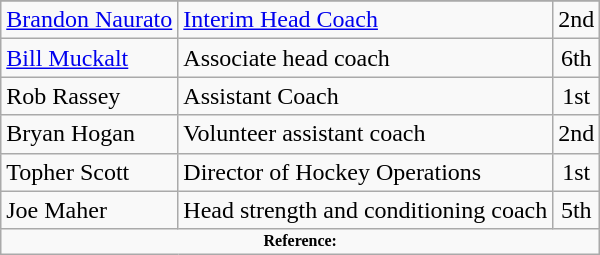<table class="wikitable">
<tr>
</tr>
<tr>
<td><a href='#'>Brandon Naurato</a></td>
<td><a href='#'>Interim Head Coach</a></td>
<td align=center>2nd</td>
</tr>
<tr>
<td><a href='#'>Bill Muckalt</a></td>
<td>Associate head coach</td>
<td align=center>6th</td>
</tr>
<tr>
<td>Rob Rassey</td>
<td>Assistant Coach</td>
<td align=center>1st</td>
</tr>
<tr>
<td>Bryan Hogan</td>
<td>Volunteer assistant coach</td>
<td align=center>2nd</td>
</tr>
<tr>
<td>Topher Scott</td>
<td>Director of Hockey Operations</td>
<td align=center>1st</td>
</tr>
<tr>
<td>Joe Maher</td>
<td>Head strength and conditioning coach</td>
<td align=center>5th</td>
</tr>
<tr>
<td colspan="4"  style="font-size:8pt; text-align:center;"><strong>Reference:</strong></td>
</tr>
</table>
